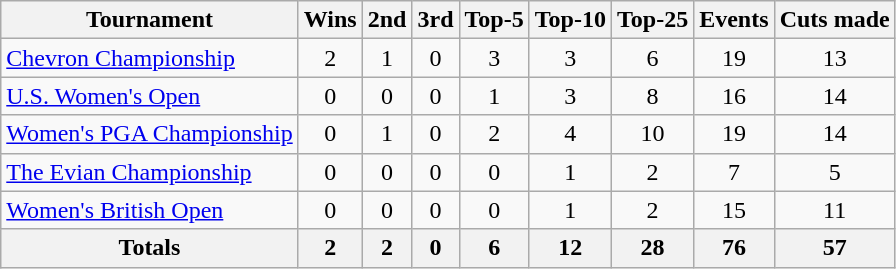<table class=wikitable style=text-align:center>
<tr>
<th>Tournament</th>
<th>Wins</th>
<th>2nd</th>
<th>3rd</th>
<th>Top-5</th>
<th>Top-10</th>
<th>Top-25</th>
<th>Events</th>
<th>Cuts made</th>
</tr>
<tr>
<td align=left><a href='#'>Chevron Championship</a></td>
<td>2</td>
<td>1</td>
<td>0</td>
<td>3</td>
<td>3</td>
<td>6</td>
<td>19</td>
<td>13</td>
</tr>
<tr>
<td align=left><a href='#'>U.S. Women's Open</a></td>
<td>0</td>
<td>0</td>
<td>0</td>
<td>1</td>
<td>3</td>
<td>8</td>
<td>16</td>
<td>14</td>
</tr>
<tr>
<td align=left><a href='#'>Women's PGA Championship</a></td>
<td>0</td>
<td>1</td>
<td>0</td>
<td>2</td>
<td>4</td>
<td>10</td>
<td>19</td>
<td>14</td>
</tr>
<tr>
<td align=left><a href='#'>The Evian Championship</a></td>
<td>0</td>
<td>0</td>
<td>0</td>
<td>0</td>
<td>1</td>
<td>2</td>
<td>7</td>
<td>5</td>
</tr>
<tr>
<td align=left><a href='#'>Women's British Open</a></td>
<td>0</td>
<td>0</td>
<td>0</td>
<td>0</td>
<td>1</td>
<td>2</td>
<td>15</td>
<td>11</td>
</tr>
<tr>
<th>Totals</th>
<th>2</th>
<th>2</th>
<th>0</th>
<th>6</th>
<th>12</th>
<th>28</th>
<th>76</th>
<th>57</th>
</tr>
</table>
